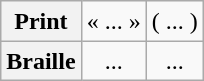<table class="wikitable" style="line-height: 1.2">
<tr align=center>
<th>Print</th>
<td>« ... »</td>
<td>( ... )</td>
</tr>
<tr align=center>
<th>Braille</th>
<td>...</td>
<td>...</td>
</tr>
</table>
